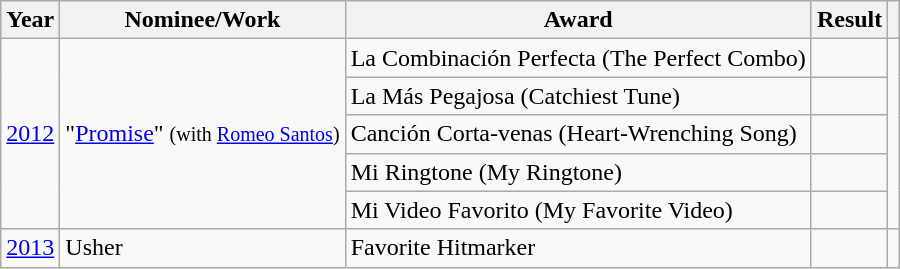<table class="wikitable">
<tr>
<th>Year</th>
<th>Nominee/Work</th>
<th>Award</th>
<th>Result</th>
<th></th>
</tr>
<tr>
<td rowspan="5"><a href='#'>2012</a></td>
<td rowspan="5">"<a href='#'>Promise</a>" <small>(with <a href='#'>Romeo Santos</a>)</small></td>
<td>La Combinación Perfecta (The Perfect Combo)</td>
<td></td>
<td rowspan="5" style="text-align:center;"></td>
</tr>
<tr>
<td>La Más Pegajosa (Catchiest Tune)</td>
<td></td>
</tr>
<tr>
<td>Canción Corta-venas (Heart-Wrenching Song)</td>
<td></td>
</tr>
<tr>
<td>Mi Ringtone (My Ringtone)</td>
<td></td>
</tr>
<tr>
<td>Mi Video Favorito (My Favorite Video)</td>
<td></td>
</tr>
<tr>
<td><a href='#'>2013</a></td>
<td>Usher</td>
<td>Favorite Hitmarker</td>
<td></td>
<td style="text-align:center;"></td>
</tr>
</table>
